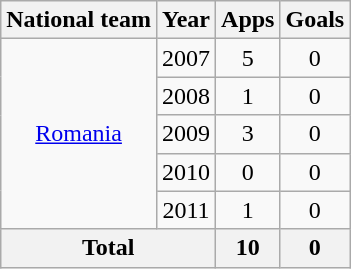<table class="wikitable" style="text-align:center">
<tr>
<th>National team</th>
<th>Year</th>
<th>Apps</th>
<th>Goals</th>
</tr>
<tr>
<td rowspan="5"><a href='#'>Romania</a></td>
<td>2007</td>
<td>5</td>
<td>0</td>
</tr>
<tr>
<td>2008</td>
<td>1</td>
<td>0</td>
</tr>
<tr>
<td>2009</td>
<td>3</td>
<td>0</td>
</tr>
<tr>
<td>2010</td>
<td>0</td>
<td>0</td>
</tr>
<tr>
<td>2011</td>
<td>1</td>
<td>0</td>
</tr>
<tr>
<th colspan="2">Total</th>
<th>10</th>
<th>0</th>
</tr>
</table>
